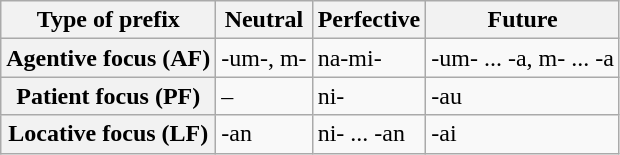<table class="wikitable">
<tr>
<th>Type of prefix</th>
<th c=01>Neutral</th>
<th c=02>Perfective</th>
<th c=03>Future</th>
</tr>
<tr>
<th>Agentive focus (AF)</th>
<td c=01>-um-, m-</td>
<td c=02>na-mi-</td>
<td c=03>-um- ... -a, m- ... -a</td>
</tr>
<tr>
<th>Patient focus (PF)</th>
<td c=01>–</td>
<td c=02>ni-</td>
<td c=03>-au</td>
</tr>
<tr>
<th>Locative focus (LF)</th>
<td c=01>-an</td>
<td c=02>ni- ... -an</td>
<td c=03>-ai</td>
</tr>
</table>
